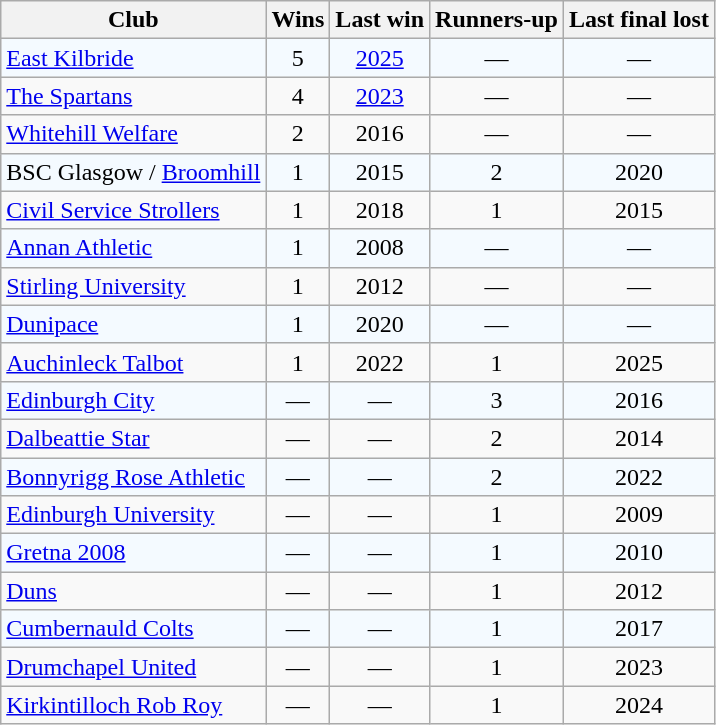<table class="wikitable sortable" style="text-align: center;">
<tr>
<th>Club</th>
<th>Wins</th>
<th>Last win</th>
<th>Runners-up</th>
<th>Last final lost</th>
</tr>
<tr bgcolor="#F4FAFF">
<td align="left"><a href='#'>East Kilbride</a></td>
<td>5</td>
<td><a href='#'>2025</a></td>
<td>—</td>
<td>—</td>
</tr>
<tr>
<td align=left><a href='#'>The Spartans</a></td>
<td>4</td>
<td><a href='#'>2023</a></td>
<td>—</td>
<td>—</td>
</tr>
<tr>
<td align=left><a href='#'>Whitehill Welfare</a></td>
<td>2</td>
<td>2016</td>
<td>—</td>
<td>—</td>
</tr>
<tr bgcolor=#F4FAFF>
<td align=left>BSC Glasgow / <a href='#'>Broomhill</a></td>
<td>1</td>
<td>2015</td>
<td>2</td>
<td>2020</td>
</tr>
<tr>
<td align=left><a href='#'>Civil Service Strollers</a></td>
<td>1</td>
<td>2018</td>
<td>1</td>
<td>2015</td>
</tr>
<tr bgcolor=#F4FAFF>
<td align=left><a href='#'>Annan Athletic</a></td>
<td>1</td>
<td>2008</td>
<td>—</td>
<td>—</td>
</tr>
<tr>
<td align=left><a href='#'>Stirling University</a></td>
<td>1</td>
<td>2012</td>
<td>—</td>
<td>—</td>
</tr>
<tr bgcolor=#F4FAFF>
<td align=left><a href='#'>Dunipace</a></td>
<td>1</td>
<td>2020</td>
<td>—</td>
<td>—</td>
</tr>
<tr>
<td align=left><a href='#'>Auchinleck Talbot</a></td>
<td>1</td>
<td>2022</td>
<td>1</td>
<td>2025</td>
</tr>
<tr bgcolor=#F4FAFF>
<td align=left><a href='#'>Edinburgh City</a></td>
<td>—</td>
<td>—</td>
<td>3</td>
<td>2016</td>
</tr>
<tr>
<td align=left><a href='#'>Dalbeattie Star</a></td>
<td>—</td>
<td>—</td>
<td>2</td>
<td>2014</td>
</tr>
<tr bgcolor=#F4FAFF>
<td align=left><a href='#'>Bonnyrigg Rose Athletic</a></td>
<td>—</td>
<td>—</td>
<td>2</td>
<td>2022</td>
</tr>
<tr>
<td align=left><a href='#'>Edinburgh University</a></td>
<td>—</td>
<td>—</td>
<td>1</td>
<td>2009</td>
</tr>
<tr bgcolor=#F4FAFF>
<td align=left><a href='#'>Gretna 2008</a></td>
<td>—</td>
<td>—</td>
<td>1</td>
<td>2010</td>
</tr>
<tr>
<td align=left><a href='#'>Duns</a></td>
<td>—</td>
<td>—</td>
<td>1</td>
<td>2012</td>
</tr>
<tr bgcolor=#F4FAFF>
<td align=left><a href='#'>Cumbernauld Colts</a></td>
<td>—</td>
<td>—</td>
<td>1</td>
<td>2017</td>
</tr>
<tr>
<td align=left><a href='#'>Drumchapel United</a></td>
<td>—</td>
<td>—</td>
<td>1</td>
<td>2023</td>
</tr>
<tr>
<td align=left><a href='#'>Kirkintilloch Rob Roy</a></td>
<td>—</td>
<td>—</td>
<td>1</td>
<td>2024</td>
</tr>
</table>
